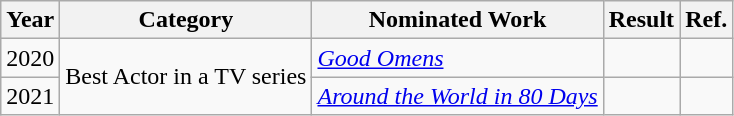<table class="wikitable">
<tr>
<th>Year</th>
<th>Category</th>
<th>Nominated Work</th>
<th>Result</th>
<th>Ref.</th>
</tr>
<tr>
<td>2020</td>
<td rowspan="2">Best Actor in a TV series</td>
<td><em><a href='#'>Good Omens</a></em></td>
<td></td>
<td></td>
</tr>
<tr>
<td>2021</td>
<td><em><a href='#'>Around the World in 80 Days</a></em></td>
<td></td>
<td></td>
</tr>
</table>
